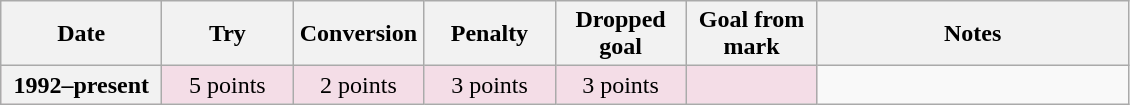<table class="wikitable">
<tr>
<th scope="col" width="100px">Date</th>
<th scope="col" width="80px">Try</th>
<th scope="col" width="80px">Conversion</th>
<th scope="col" width="80px">Penalty</th>
<th scope="col" width="80px">Dropped goal</th>
<th scope="col" width="80px">Goal from mark</th>
<th scope="col" width="200px">Notes<br></th>
</tr>
<tr style="text-align:center;  background:#F4DDE7;">
<th>1992–present</th>
<td>5 points</td>
<td>2 points</td>
<td>3 points</td>
<td>3 points</td>
<td></td>
</tr>
</table>
